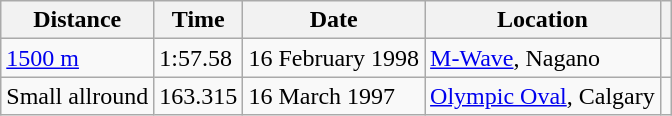<table class="wikitable">
<tr>
<th>Distance</th>
<th>Time</th>
<th>Date</th>
<th>Location</th>
<th></th>
</tr>
<tr>
<td><a href='#'>1500 m</a></td>
<td>1:57.58</td>
<td>16 February 1998</td>
<td align="left"><a href='#'>M-Wave</a>, Nagano</td>
<td></td>
</tr>
<tr>
<td>Small allround</td>
<td>163.315</td>
<td>16 March 1997</td>
<td align="left"><a href='#'>Olympic Oval</a>, Calgary</td>
<td></td>
</tr>
</table>
